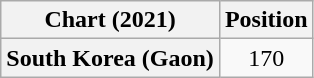<table class="wikitable plainrowheaders" style="text-align:center">
<tr>
<th>Chart (2021)</th>
<th>Position</th>
</tr>
<tr>
<th scope="row">South Korea (Gaon)</th>
<td>170</td>
</tr>
</table>
